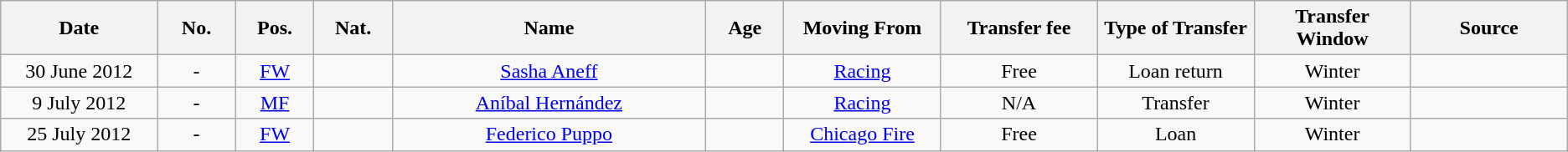<table class = "wikitable sortable" style = "font-size: 100%; text-align: center;">
<tr>
<th width = "10%"><strong>Date</strong></th>
<th width = "5%"><strong>No.</strong></th>
<th width = "5%"><strong>Pos.</strong></th>
<th width = "5%"><strong>Nat.</strong></th>
<th width = "20%"><strong>Name</strong></th>
<th width = "5%"><strong>Age</strong></th>
<th width = "10%"><strong>Moving From</strong></th>
<th width = "10%"><strong>Transfer fee</strong></th>
<th width = "10%"><strong>Type of Transfer</strong></th>
<th width = "10%"><strong>Transfer Window</strong></th>
<th width = "10%"><strong>Source</strong></th>
</tr>
<tr>
<td>30 June 2012</td>
<td>-</td>
<td><a href='#'>FW</a></td>
<td></td>
<td><a href='#'>Sasha Aneff</a></td>
<td></td>
<td> <a href='#'>Racing</a></td>
<td>Free</td>
<td>Loan return</td>
<td>Winter</td>
<td></td>
</tr>
<tr>
<td>9 July 2012</td>
<td>-</td>
<td><a href='#'>MF</a></td>
<td></td>
<td><a href='#'>Aníbal Hernández</a></td>
<td></td>
<td> <a href='#'>Racing</a></td>
<td>N/A</td>
<td>Transfer</td>
<td>Winter</td>
<td></td>
</tr>
<tr>
<td>25 July 2012</td>
<td>-</td>
<td><a href='#'>FW</a></td>
<td></td>
<td><a href='#'>Federico Puppo</a></td>
<td></td>
<td> <a href='#'>Chicago Fire</a></td>
<td>Free</td>
<td>Loan</td>
<td>Winter</td>
<td></td>
</tr>
</table>
